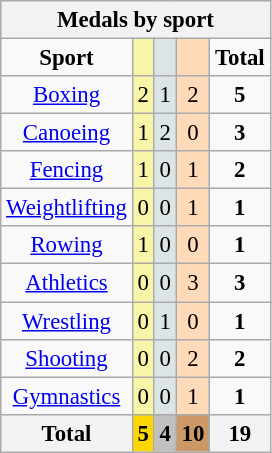<table class="wikitable" style="font-size:95%">
<tr style="background:#efefef;">
<th colspan=5><strong>Medals by sport</strong></th>
</tr>
<tr align=center>
<td><strong>Sport</strong></td>
<td bgcolor=#f7f6a8></td>
<td bgcolor=#dce5e5></td>
<td bgcolor=#ffdab9></td>
<td><strong>Total</strong></td>
</tr>
<tr align=center>
<td><a href='#'>Boxing</a></td>
<td style="background:#F7F6A8;">2</td>
<td style="background:#DCE5E5;">1</td>
<td style="background:#FFDAB9;">2</td>
<td><strong>5</strong></td>
</tr>
<tr align=center>
<td><a href='#'>Canoeing</a></td>
<td style="background:#F7F6A8;">1</td>
<td style="background:#DCE5E5;">2</td>
<td style="background:#FFDAB9;">0</td>
<td><strong>3</strong></td>
</tr>
<tr align=center>
<td><a href='#'>Fencing</a></td>
<td style="background:#F7F6A8;">1</td>
<td style="background:#DCE5E5;">0</td>
<td style="background:#FFDAB9;">1</td>
<td><strong>2</strong></td>
</tr>
<tr align=center>
<td><a href='#'>Weightlifting</a></td>
<td style="background:#F7F6A8;">0</td>
<td style="background:#DCE5E5;">0</td>
<td style="background:#FFDAB9;">1</td>
<td><strong>1</strong></td>
</tr>
<tr align=center>
<td><a href='#'>Rowing</a></td>
<td style="background:#F7F6A8;">1</td>
<td style="background:#DCE5E5;">0</td>
<td style="background:#FFDAB9;">0</td>
<td><strong>1</strong></td>
</tr>
<tr align=center>
<td><a href='#'>Athletics</a></td>
<td style="background:#F7F6A8;">0</td>
<td style="background:#DCE5E5;">0</td>
<td style="background:#FFDAB9;">3</td>
<td><strong>3</strong></td>
</tr>
<tr align=center>
<td><a href='#'>Wrestling</a></td>
<td style="background:#F7F6A8;">0</td>
<td style="background:#DCE5E5;">1</td>
<td style="background:#FFDAB9;">0</td>
<td><strong>1</strong></td>
</tr>
<tr align=center>
<td><a href='#'>Shooting</a></td>
<td style="background:#F7F6A8;">0</td>
<td style="background:#DCE5E5;">0</td>
<td style="background:#FFDAB9;">2</td>
<td><strong>2</strong></td>
</tr>
<tr align=center>
<td><a href='#'>Gymnastics</a></td>
<td style="background:#F7F6A8;">0</td>
<td style="background:#DCE5E5;">0</td>
<td style="background:#FFDAB9;">1</td>
<td><strong>1</strong></td>
</tr>
<tr align=center>
<th><strong>Total</strong></th>
<th style="background:gold;"><strong>5</strong></th>
<th style="background:silver;"><strong>4</strong></th>
<th style="background:#c96;"><strong>10</strong></th>
<th><strong>19</strong></th>
</tr>
</table>
